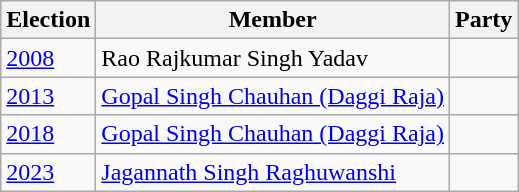<table class="wikitable sortable">
<tr>
<th>Election</th>
<th>Member </th>
<th colspan="2">Party</th>
</tr>
<tr>
<td><a href='#'>2008</a></td>
<td>Rao Rajkumar Singh Yadav</td>
<td></td>
</tr>
<tr>
<td><a href='#'>2013</a></td>
<td><a href='#'>Gopal Singh Chauhan (Daggi Raja)</a></td>
<td></td>
</tr>
<tr>
<td><a href='#'>2018</a></td>
<td><a href='#'>Gopal Singh Chauhan (Daggi Raja)</a></td>
</tr>
<tr>
<td><a href='#'>2023</a></td>
<td><a href='#'>Jagannath Singh Raghuwanshi</a></td>
<td></td>
</tr>
</table>
